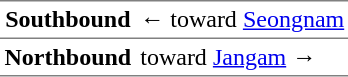<table border="1" cellspacing="0" cellpadding="3" frame="hsides" rules="rows">
<tr>
<th><span>Southbound</span></th>
<td>←  toward <a href='#'>Seongnam</a></td>
</tr>
<tr>
<th><span>Northbound</span></th>
<td>  toward <a href='#'>Jangam</a> →</td>
</tr>
</table>
